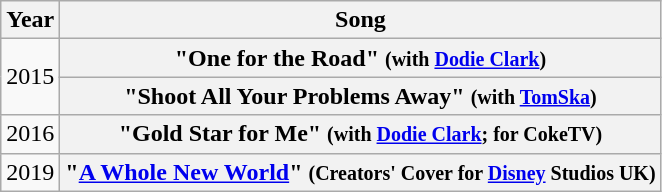<table class="wikitable plainrowheaders" style=text-align:center;>
<tr>
<th>Year</th>
<th>Song</th>
</tr>
<tr>
<td rowspan="2">2015</td>
<th scope="row">"One for the Road" <small>(with <a href='#'>Dodie Clark</a>)</small></th>
</tr>
<tr>
<th scope="row">"Shoot All Your Problems Away" <small>(with <a href='#'>TomSka</a>)</small></th>
</tr>
<tr>
<td>2016</td>
<th scope="row">"Gold Star for Me" <small>(with <a href='#'>Dodie Clark</a>; for CokeTV)</small></th>
</tr>
<tr>
<td>2019</td>
<th scope="row">"<a href='#'>A Whole New World</a>" <small>(Creators' Cover for <a href='#'>Disney</a> Studios UK)</small></th>
</tr>
</table>
